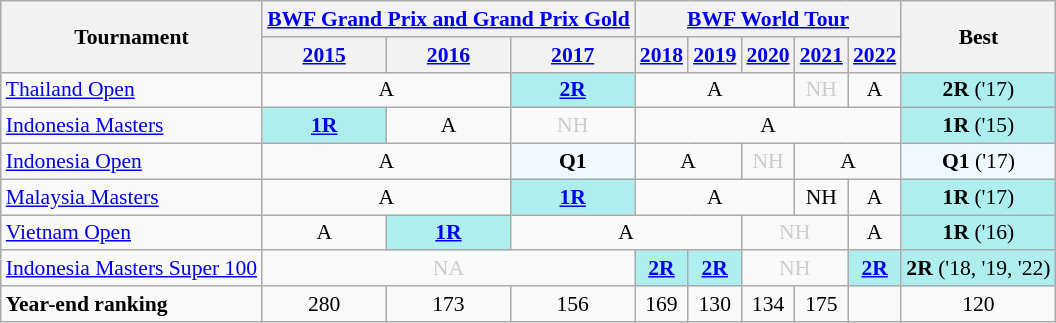<table style='font-size: 90%; text-align:center;' class='wikitable'>
<tr>
<th rowspan="2">Tournament</th>
<th colspan="3"><strong><a href='#'>BWF Grand Prix and Grand Prix Gold</a></strong></th>
<th colspan="5"><strong><a href='#'>BWF World Tour</a></strong></th>
<th rowspan="2">Best</th>
</tr>
<tr>
<th><a href='#'>2015</a></th>
<th><a href='#'>2016</a></th>
<th><a href='#'>2017</a></th>
<th><a href='#'>2018</a></th>
<th><a href='#'>2019</a></th>
<th><a href='#'>2020</a></th>
<th><a href='#'>2021</a></th>
<th><a href='#'>2022</a></th>
</tr>
<tr>
<td align=left><a href='#'>Thailand Open</a></td>
<td colspan="2">A</td>
<td bgcolor=AFEEEE><a href='#'><strong>2R</strong></a></td>
<td colspan="3">A</td>
<td style=color:#ccc>NH</td>
<td>A</td>
<td bgcolor=AFEEEE><strong>2R</strong> ('17)</td>
</tr>
<tr>
<td align=left><a href='#'>Indonesia Masters</a></td>
<td bgcolor=AFEEEE><a href='#'><strong>1R</strong></a></td>
<td>A</td>
<td style=color:#ccc>NH</td>
<td colspan="5">A</td>
<td bgcolor=AFEEEE><strong>1R</strong> ('15)</td>
</tr>
<tr>
<td align=left><a href='#'>Indonesia Open</a></td>
<td colspan="2">A</td>
<td 2017; bgcolor=F0F8FF><strong>Q1</strong></td>
<td colspan="2">A</td>
<td style=color:#ccc>NH</td>
<td colspan="2">A</td>
<td bgcolor=F0F8FF><strong>Q1</strong> ('17)</td>
</tr>
<tr>
<td align=left><a href='#'>Malaysia Masters</a></td>
<td colspan="2">A</td>
<td bgcolor=AFEEEE><a href='#'><strong>1R</strong></a></td>
<td colspan="3">A</td>
<td =color:#ccc>NH</td>
<td>A</td>
<td bgcolor=AFEEEE><strong>1R</strong> ('17)</td>
</tr>
<tr>
<td align=left><a href='#'>Vietnam Open</a></td>
<td>A</td>
<td bgcolor=AFEEEE><a href='#'><strong>1R</strong></a></td>
<td colspan="3">A</td>
<td colspan="2" style=color:#ccc>NH</td>
<td>A</td>
<td bgcolor=AFEEEE><strong>1R</strong> ('16)</td>
</tr>
<tr>
<td align=left><a href='#'>Indonesia Masters Super 100</a></td>
<td colspan="3" style=color:#ccc>NA</td>
<td bgcolor=AFEEEE><a href='#'><strong>2R</strong></a></td>
<td bgcolor=AFEEEE><a href='#'><strong>2R</strong></a></td>
<td colspan="2" style=color:#ccc>NH</td>
<td bgcolor=AFEEEE><strong><a href='#'>2R</a></strong></td>
<td bgcolor=AFEEEE><strong>2R</strong> ('18, '19, '22)</td>
</tr>
<tr>
<td align=left><strong>Year-end ranking</strong></td>
<td>280</td>
<td>173</td>
<td>156</td>
<td>169</td>
<td>130</td>
<td>134</td>
<td>175</td>
<td></td>
<td>120</td>
</tr>
</table>
